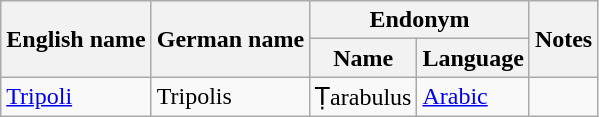<table class="wikitable sortable mw-collapsible">
<tr>
<th rowspan="2">English name</th>
<th rowspan="2">German name</th>
<th colspan="2">Endonym</th>
<th rowspan="2">Notes</th>
</tr>
<tr>
<th>Name</th>
<th>Language</th>
</tr>
<tr>
<td><a href='#'>Tripoli</a></td>
<td>Tripolis</td>
<td>Ṭarabulus</td>
<td><a href='#'>Arabic</a></td>
<td></td>
</tr>
</table>
